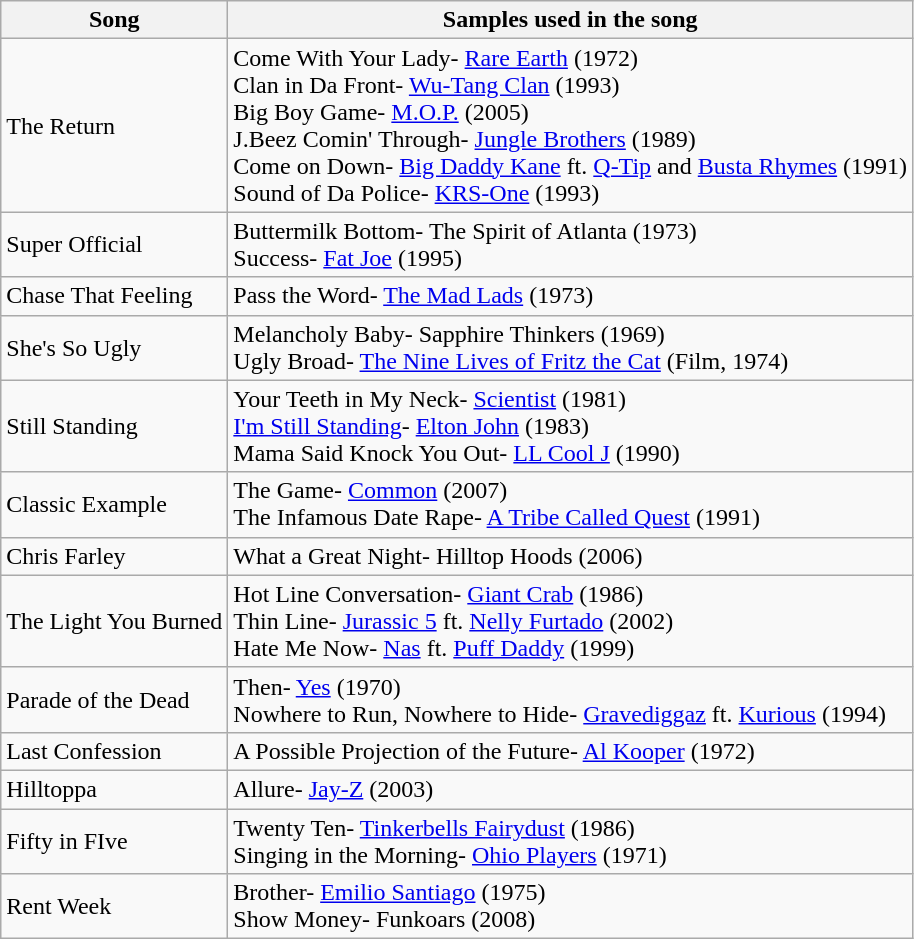<table class="wikitable">
<tr>
<th>Song</th>
<th>Samples used in the song</th>
</tr>
<tr>
<td>The Return</td>
<td>Come With Your Lady- <a href='#'>Rare Earth</a> (1972)<br>Clan in Da Front- <a href='#'>Wu-Tang Clan</a> (1993)<br>Big Boy Game- <a href='#'>M.O.P.</a> (2005)<br>J.Beez Comin' Through- <a href='#'>Jungle Brothers</a> (1989)<br>Come on Down- <a href='#'>Big Daddy Kane</a> ft. <a href='#'>Q-Tip</a> and <a href='#'>Busta Rhymes</a> (1991)<br>Sound of Da Police- <a href='#'>KRS-One</a> (1993)</td>
</tr>
<tr>
<td>Super Official</td>
<td>Buttermilk Bottom- The Spirit of Atlanta (1973)<br>Success- <a href='#'>Fat Joe</a> (1995)</td>
</tr>
<tr>
<td>Chase That Feeling</td>
<td>Pass the Word- <a href='#'>The Mad Lads</a> (1973)</td>
</tr>
<tr>
<td>She's So Ugly</td>
<td>Melancholy Baby- Sapphire Thinkers (1969)<br>Ugly Broad- <a href='#'>The Nine Lives of Fritz the Cat</a> (Film, 1974)</td>
</tr>
<tr>
<td>Still Standing</td>
<td>Your Teeth in My Neck- <a href='#'>Scientist</a> (1981)<br><a href='#'>I'm Still Standing</a>- <a href='#'>Elton John</a> (1983)<br>Mama Said Knock You Out- <a href='#'>LL Cool J</a> (1990)</td>
</tr>
<tr>
<td>Classic Example</td>
<td>The Game- <a href='#'>Common</a> (2007)<br>The Infamous Date Rape- <a href='#'>A Tribe Called Quest</a> (1991)</td>
</tr>
<tr>
<td>Chris Farley</td>
<td>What a Great Night- Hilltop Hoods (2006)</td>
</tr>
<tr>
<td>The Light You Burned</td>
<td>Hot Line Conversation- <a href='#'>Giant Crab</a> (1986)<br>Thin Line- <a href='#'>Jurassic 5</a> ft. <a href='#'>Nelly Furtado</a> (2002)<br>Hate Me Now- <a href='#'>Nas</a> ft. <a href='#'>Puff Daddy</a> (1999)</td>
</tr>
<tr>
<td>Parade of the Dead</td>
<td>Then- <a href='#'>Yes</a> (1970)<br>Nowhere to Run, Nowhere to Hide- <a href='#'>Gravediggaz</a> ft. <a href='#'>Kurious</a> (1994)</td>
</tr>
<tr>
<td>Last Confession</td>
<td>A Possible Projection of the Future- <a href='#'>Al Kooper</a> (1972)</td>
</tr>
<tr>
<td>Hilltoppa</td>
<td>Allure- <a href='#'>Jay-Z</a> (2003)</td>
</tr>
<tr>
<td>Fifty in FIve</td>
<td>Twenty Ten- <a href='#'>Tinkerbells Fairydust</a> (1986)<br>Singing in the Morning- <a href='#'>Ohio Players</a> (1971)</td>
</tr>
<tr>
<td>Rent Week</td>
<td>Brother- <a href='#'>Emilio Santiago</a> (1975)<br>Show Money- Funkoars (2008)</td>
</tr>
</table>
